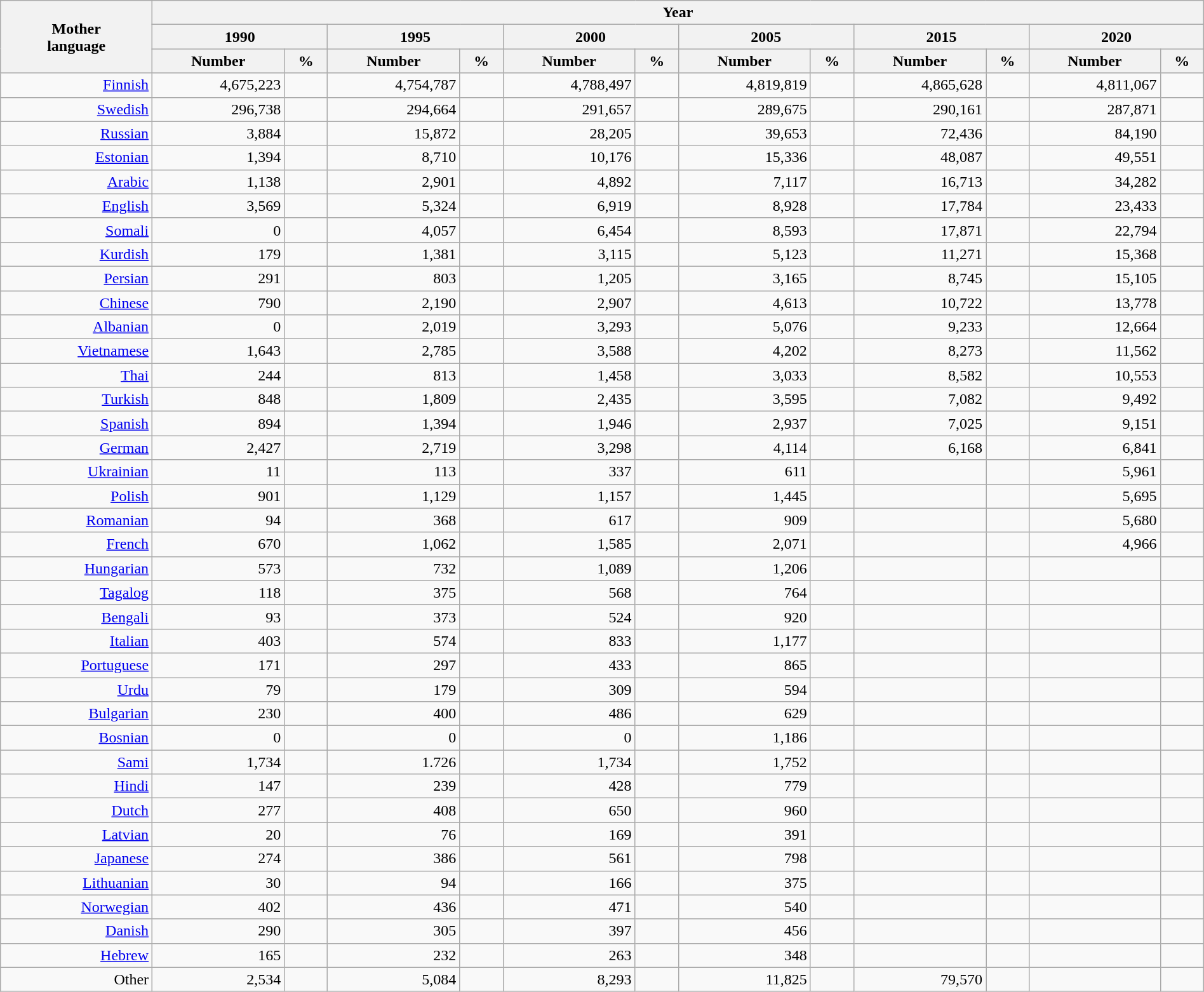<table class="wikitable" style="text-align:right; width:100%">
<tr>
<th rowspan="3">Mother<br>language</th>
<th colspan="14">Year</th>
</tr>
<tr bgcolor="#e0e0e0">
<th colspan="2">1990</th>
<th colspan="2">1995</th>
<th colspan="2">2000</th>
<th colspan="2">2005</th>
<th colspan="2">2015</th>
<th colspan="2">2020</th>
</tr>
<tr bgcolor="#e0e0e0">
<th>Number</th>
<th>%</th>
<th>Number</th>
<th>%</th>
<th>Number</th>
<th>%</th>
<th>Number</th>
<th>%</th>
<th>Number</th>
<th>%</th>
<th>Number</th>
<th>%</th>
</tr>
<tr>
<td><a href='#'>Finnish</a></td>
<td align="right">4,675,223</td>
<td align="right"></td>
<td align="right">4,754,787</td>
<td align="right"></td>
<td align="right">4,788,497</td>
<td align="right"></td>
<td align="right">4,819,819</td>
<td align="right"></td>
<td align="right">4,865,628</td>
<td align="right"></td>
<td align="right">4,811,067</td>
<td align="right"></td>
</tr>
<tr>
<td><a href='#'>Swedish</a></td>
<td align="right">296,738</td>
<td align="right"></td>
<td align="right">294,664</td>
<td align="right"></td>
<td align="right">291,657</td>
<td align="right"></td>
<td align="right">289,675</td>
<td align="right"></td>
<td align="right">290,161</td>
<td align="right"></td>
<td align="right">287,871</td>
<td align="right"></td>
</tr>
<tr>
<td><a href='#'>Russian</a></td>
<td align="right">3,884</td>
<td align="right"></td>
<td align="right">15,872</td>
<td align="right"></td>
<td align="right">28,205</td>
<td align="right"></td>
<td align="right">39,653</td>
<td align="right"></td>
<td align="right">72,436</td>
<td align="right"></td>
<td align="right">84,190</td>
<td align="right"></td>
</tr>
<tr>
<td><a href='#'>Estonian</a></td>
<td align="right">1,394</td>
<td align="right"></td>
<td align="right">8,710</td>
<td align="right"></td>
<td align="right">10,176</td>
<td align="right"></td>
<td align="right">15,336</td>
<td align="right"></td>
<td align="right">48,087</td>
<td align="right"></td>
<td align="right">49,551</td>
<td align="right"></td>
</tr>
<tr>
<td><a href='#'>Arabic</a></td>
<td align="right">1,138</td>
<td align="right"></td>
<td align="right">2,901</td>
<td align="right"></td>
<td align="right">4,892</td>
<td align="right"></td>
<td align="right">7,117</td>
<td align="right"></td>
<td align="right">16,713</td>
<td align="right"></td>
<td align="right">34,282</td>
<td align="right"></td>
</tr>
<tr>
<td><a href='#'>English</a></td>
<td align="right">3,569</td>
<td align="right"></td>
<td align="right">5,324</td>
<td align="right"></td>
<td align="right">6,919</td>
<td align="right"></td>
<td align="right">8,928</td>
<td align="right"></td>
<td align="right">17,784</td>
<td align="right"></td>
<td align="right">23,433</td>
<td align="right"></td>
</tr>
<tr>
<td><a href='#'>Somali</a></td>
<td align="right">0</td>
<td align="right"></td>
<td align="right">4,057</td>
<td align="right"></td>
<td align="right">6,454</td>
<td align="right"></td>
<td align="right">8,593</td>
<td align="right"></td>
<td align="right">17,871</td>
<td align="right"></td>
<td align="right">22,794</td>
<td align="right"></td>
</tr>
<tr>
<td><a href='#'>Kurdish</a></td>
<td align="right">179</td>
<td align="right"></td>
<td align="right">1,381</td>
<td align="right"></td>
<td align="right">3,115</td>
<td align="right"></td>
<td align="right">5,123</td>
<td align="right"></td>
<td align="right">11,271</td>
<td align="right"></td>
<td align="right">15,368</td>
<td align="right"></td>
</tr>
<tr>
<td><a href='#'>Persian</a></td>
<td align="right">291</td>
<td align="right"></td>
<td align="right">803</td>
<td align="right"></td>
<td align="right">1,205</td>
<td align="right"></td>
<td align="right">3,165</td>
<td align="right"></td>
<td align="right">8,745</td>
<td align="right"></td>
<td align="right">15,105</td>
<td align="right"></td>
</tr>
<tr>
<td><a href='#'>Chinese</a></td>
<td align="right">790</td>
<td align="right"></td>
<td align="right">2,190</td>
<td align="right"></td>
<td align="right">2,907</td>
<td align="right"></td>
<td align="right">4,613</td>
<td align="right"></td>
<td align="right">10,722</td>
<td align="right"></td>
<td align="right">13,778</td>
<td align="right"></td>
</tr>
<tr>
<td><a href='#'>Albanian</a></td>
<td align="right">0</td>
<td align="right"></td>
<td align="right">2,019</td>
<td align="right"></td>
<td align="right">3,293</td>
<td align="right"></td>
<td align="right">5,076</td>
<td align="right"></td>
<td align="right">9,233</td>
<td align="right"></td>
<td align="right">12,664</td>
<td align="right"></td>
</tr>
<tr>
<td><a href='#'>Vietnamese</a></td>
<td align="right">1,643</td>
<td align="right"></td>
<td align="right">2,785</td>
<td align="right"></td>
<td align="right">3,588</td>
<td align="right"></td>
<td align="right">4,202</td>
<td align="right"></td>
<td align="right">8,273</td>
<td align="right"></td>
<td align="right">11,562</td>
<td align="right"></td>
</tr>
<tr>
<td><a href='#'>Thai</a></td>
<td align="right">244</td>
<td align="right"></td>
<td align="right">813</td>
<td align="right"></td>
<td align="right">1,458</td>
<td align="right"></td>
<td align="right">3,033</td>
<td align="right"></td>
<td align="right">8,582</td>
<td align="right"></td>
<td align="right">10,553</td>
<td align="right"></td>
</tr>
<tr>
<td><a href='#'>Turkish</a></td>
<td align="right">848</td>
<td align="right"></td>
<td align="right">1,809</td>
<td align="right"></td>
<td align="right">2,435</td>
<td align="right"></td>
<td align="right">3,595</td>
<td align="right"></td>
<td align="right">7,082</td>
<td align="right"></td>
<td align="right">9,492</td>
<td align="right"></td>
</tr>
<tr>
<td><a href='#'>Spanish</a></td>
<td align="right">894</td>
<td align="right"></td>
<td align="right">1,394</td>
<td align="right"></td>
<td align="right">1,946</td>
<td align="right"></td>
<td align="right">2,937</td>
<td align="right"></td>
<td align="right">7,025</td>
<td align="right"></td>
<td align="right">9,151</td>
<td align="right"></td>
</tr>
<tr>
<td><a href='#'>German</a></td>
<td align="right">2,427</td>
<td align="right"></td>
<td align="right">2,719</td>
<td align="right"></td>
<td align="right">3,298</td>
<td align="right"></td>
<td align="right">4,114</td>
<td align="right"></td>
<td align="right">6,168</td>
<td align="right"></td>
<td align="right">6,841</td>
<td align="right"></td>
</tr>
<tr>
<td><a href='#'>Ukrainian</a></td>
<td align="right">11</td>
<td align="right"></td>
<td align="right">113</td>
<td align="right"></td>
<td align="right">337</td>
<td align="right"></td>
<td align="right">611</td>
<td align="right"></td>
<td align="right"></td>
<td align="right"></td>
<td align="right">5,961</td>
<td align="right"></td>
</tr>
<tr>
<td><a href='#'>Polish</a></td>
<td align="right">901</td>
<td align="right"></td>
<td align="right">1,129</td>
<td align="right"></td>
<td align="right">1,157</td>
<td align="right"></td>
<td align="right">1,445</td>
<td align="right"></td>
<td align="right"></td>
<td align="right"></td>
<td align="right">5,695</td>
<td align="right"></td>
</tr>
<tr>
<td><a href='#'>Romanian</a></td>
<td align="right">94</td>
<td align="right"></td>
<td align="right">368</td>
<td align="right"></td>
<td align="right">617</td>
<td align="right"></td>
<td align="right">909</td>
<td align="right"></td>
<td align="right"></td>
<td align="right"></td>
<td align="right">5,680</td>
<td align="right"></td>
</tr>
<tr>
<td><a href='#'>French</a></td>
<td align="right">670</td>
<td align="right"></td>
<td align="right">1,062</td>
<td align="right"></td>
<td align="right">1,585</td>
<td align="right"></td>
<td align="right">2,071</td>
<td align="right"></td>
<td align="right"></td>
<td align="right"></td>
<td align="right">4,966</td>
<td align="right"></td>
</tr>
<tr>
<td><a href='#'>Hungarian</a></td>
<td align="right">573</td>
<td align="right"></td>
<td align="right">732</td>
<td align="right"></td>
<td align="right">1,089</td>
<td align="right"></td>
<td align="right">1,206</td>
<td align="right"></td>
<td align="right"></td>
<td align="right"></td>
<td align="right"></td>
<td align="right"></td>
</tr>
<tr>
<td><a href='#'>Tagalog</a></td>
<td align="right">118</td>
<td align="right"></td>
<td align="right">375</td>
<td align="right"></td>
<td align="right">568</td>
<td align="right"></td>
<td align="right">764</td>
<td align="right"></td>
<td align="right"></td>
<td align="right"></td>
<td align="right"></td>
<td align="right"></td>
</tr>
<tr>
<td><a href='#'>Bengali</a></td>
<td align="right">93</td>
<td align="right"></td>
<td align="right">373</td>
<td align="right"></td>
<td align="right">524</td>
<td align="right"></td>
<td align="right">920</td>
<td align="right"></td>
<td align="right"></td>
<td align="right"></td>
<td align="right"></td>
<td align="right"></td>
</tr>
<tr>
<td><a href='#'>Italian</a></td>
<td align="right">403</td>
<td align="right"></td>
<td align="right">574</td>
<td align="right"></td>
<td align="right">833</td>
<td align="right"></td>
<td align="right">1,177</td>
<td align="right"></td>
<td align="right"></td>
<td align="right"></td>
<td align="right"></td>
<td align="right"></td>
</tr>
<tr>
<td><a href='#'>Portuguese</a></td>
<td align="right">171</td>
<td align="right"></td>
<td align="right">297</td>
<td align="right"></td>
<td align="right">433</td>
<td align="right"></td>
<td align="right">865</td>
<td align="right"></td>
<td align="right"></td>
<td align="right"></td>
<td align="right"></td>
<td align="right"></td>
</tr>
<tr>
<td><a href='#'>Urdu</a></td>
<td align="right">79</td>
<td align="right"></td>
<td align="right">179</td>
<td align="right"></td>
<td align="right">309</td>
<td align="right"></td>
<td align="right">594</td>
<td align="right"></td>
<td align="right"></td>
<td align="right"></td>
<td align="right"></td>
<td align="right"></td>
</tr>
<tr>
<td><a href='#'>Bulgarian</a></td>
<td align="right">230</td>
<td align="right"></td>
<td align="right">400</td>
<td align="right"></td>
<td align="right">486</td>
<td align="right"></td>
<td align="right">629</td>
<td align="right"></td>
<td align="right"></td>
<td align="right"></td>
<td align="right"></td>
<td align="right"></td>
</tr>
<tr>
<td><a href='#'>Bosnian</a></td>
<td align="right">0</td>
<td align="right"></td>
<td align="right">0</td>
<td align="right"></td>
<td align="right">0</td>
<td align="right"></td>
<td align="right">1,186</td>
<td align="right"></td>
<td align="right"></td>
<td align="right"></td>
<td align="right"></td>
<td align="right"></td>
</tr>
<tr>
<td><a href='#'>Sami</a></td>
<td align="right">1,734</td>
<td align="right"></td>
<td align="right">1.726</td>
<td align="right"></td>
<td align="right">1,734</td>
<td align="right"></td>
<td align="right">1,752</td>
<td align="right"></td>
<td align="right"></td>
<td align="right"></td>
<td align="right"></td>
<td align="right"></td>
</tr>
<tr>
<td><a href='#'>Hindi</a></td>
<td align="right">147</td>
<td align="right"></td>
<td align="right">239</td>
<td align="right"></td>
<td align="right">428</td>
<td align="right"></td>
<td align="right">779</td>
<td align="right"></td>
<td align="right"></td>
<td align="right"></td>
<td align="right"></td>
<td align="right"></td>
</tr>
<tr>
<td><a href='#'>Dutch</a></td>
<td align="right">277</td>
<td align="right"></td>
<td align="right">408</td>
<td align="right"></td>
<td align="right">650</td>
<td align="right"></td>
<td align="right">960</td>
<td align="right"></td>
<td align="right"></td>
<td align="right"></td>
<td align="right"></td>
<td align="right"></td>
</tr>
<tr>
<td><a href='#'>Latvian</a></td>
<td align="right">20</td>
<td align="right"></td>
<td align="right">76</td>
<td align="right"></td>
<td align="right">169</td>
<td align="right"></td>
<td align="right">391</td>
<td align="right"></td>
<td align="right"></td>
<td align="right"></td>
<td align="right"></td>
<td align="right"></td>
</tr>
<tr>
<td><a href='#'>Japanese</a></td>
<td align="right">274</td>
<td align="right"></td>
<td align="right">386</td>
<td align="right"></td>
<td align="right">561</td>
<td align="right"></td>
<td align="right">798</td>
<td align="right"></td>
<td align="right"></td>
<td align="right"></td>
<td align="right"></td>
<td align="right"></td>
</tr>
<tr>
<td><a href='#'>Lithuanian</a></td>
<td align="right">30</td>
<td align="right"></td>
<td align="right">94</td>
<td align="right"></td>
<td align="right">166</td>
<td align="right"></td>
<td align="right">375</td>
<td align="right"></td>
<td align="right"></td>
<td align="right"></td>
<td align="right"></td>
<td align="right"></td>
</tr>
<tr>
<td><a href='#'>Norwegian</a></td>
<td align="right">402</td>
<td align="right"></td>
<td align="right">436</td>
<td align="right"></td>
<td align="right">471</td>
<td align="right"></td>
<td align="right">540</td>
<td align="right"></td>
<td align="right"></td>
<td align="right"></td>
<td align="right"></td>
<td align="right"></td>
</tr>
<tr>
<td><a href='#'>Danish</a></td>
<td align="right">290</td>
<td align="right"></td>
<td align="right">305</td>
<td align="right"></td>
<td align="right">397</td>
<td align="right"></td>
<td align="right">456</td>
<td align="right"></td>
<td align="right"></td>
<td align="right"></td>
<td align="right"></td>
<td align="right"></td>
</tr>
<tr>
<td><a href='#'>Hebrew</a></td>
<td align="right">165</td>
<td align="right"></td>
<td align="right">232</td>
<td align="right"></td>
<td align="right">263</td>
<td align="right"></td>
<td align="right">348</td>
<td align="right"></td>
<td align="right"></td>
<td align="right"></td>
<td align="right"></td>
<td align="right"></td>
</tr>
<tr>
<td>Other</td>
<td align="right">2,534</td>
<td align="right"></td>
<td align="right">5,084</td>
<td align="right"></td>
<td align="right">8,293</td>
<td align="right"></td>
<td align="right">11,825</td>
<td align="right"></td>
<td align="right">79,570</td>
<td align="right"></td>
<td align="right"></td>
<td align="right"></td>
</tr>
</table>
